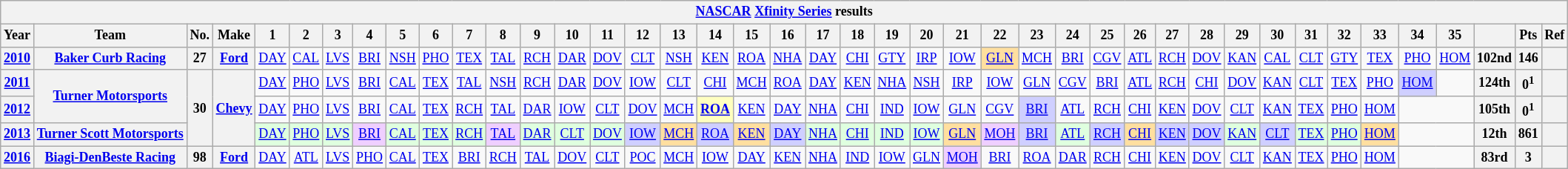<table class="wikitable" style="text-align:center; font-size:75%">
<tr>
<th colspan=42><a href='#'>NASCAR</a> <a href='#'>Xfinity Series</a> results</th>
</tr>
<tr>
<th>Year</th>
<th>Team</th>
<th>No.</th>
<th>Make</th>
<th>1</th>
<th>2</th>
<th>3</th>
<th>4</th>
<th>5</th>
<th>6</th>
<th>7</th>
<th>8</th>
<th>9</th>
<th>10</th>
<th>11</th>
<th>12</th>
<th>13</th>
<th>14</th>
<th>15</th>
<th>16</th>
<th>17</th>
<th>18</th>
<th>19</th>
<th>20</th>
<th>21</th>
<th>22</th>
<th>23</th>
<th>24</th>
<th>25</th>
<th>26</th>
<th>27</th>
<th>28</th>
<th>29</th>
<th>30</th>
<th>31</th>
<th>32</th>
<th>33</th>
<th>34</th>
<th>35</th>
<th></th>
<th>Pts</th>
<th>Ref</th>
</tr>
<tr>
<th><a href='#'>2010</a></th>
<th nowrap><a href='#'>Baker Curb Racing</a></th>
<th>27</th>
<th><a href='#'>Ford</a></th>
<td><a href='#'>DAY</a></td>
<td><a href='#'>CAL</a></td>
<td><a href='#'>LVS</a></td>
<td><a href='#'>BRI</a></td>
<td><a href='#'>NSH</a></td>
<td><a href='#'>PHO</a></td>
<td><a href='#'>TEX</a></td>
<td><a href='#'>TAL</a></td>
<td><a href='#'>RCH</a></td>
<td><a href='#'>DAR</a></td>
<td><a href='#'>DOV</a></td>
<td><a href='#'>CLT</a></td>
<td><a href='#'>NSH</a></td>
<td><a href='#'>KEN</a></td>
<td><a href='#'>ROA</a></td>
<td><a href='#'>NHA</a></td>
<td><a href='#'>DAY</a></td>
<td><a href='#'>CHI</a></td>
<td><a href='#'>GTY</a></td>
<td><a href='#'>IRP</a></td>
<td><a href='#'>IOW</a></td>
<td style="background:#FFDF9F;"><a href='#'>GLN</a><br></td>
<td><a href='#'>MCH</a></td>
<td><a href='#'>BRI</a></td>
<td><a href='#'>CGV</a></td>
<td><a href='#'>ATL</a></td>
<td><a href='#'>RCH</a></td>
<td><a href='#'>DOV</a></td>
<td><a href='#'>KAN</a></td>
<td><a href='#'>CAL</a></td>
<td><a href='#'>CLT</a></td>
<td><a href='#'>GTY</a></td>
<td><a href='#'>TEX</a></td>
<td><a href='#'>PHO</a></td>
<td><a href='#'>HOM</a></td>
<th>102nd</th>
<th>146</th>
<th></th>
</tr>
<tr>
<th><a href='#'>2011</a></th>
<th rowspan=2 nowrap><a href='#'>Turner Motorsports</a></th>
<th rowspan=3>30</th>
<th rowspan=3><a href='#'>Chevy</a></th>
<td><a href='#'>DAY</a></td>
<td><a href='#'>PHO</a></td>
<td><a href='#'>LVS</a></td>
<td><a href='#'>BRI</a></td>
<td><a href='#'>CAL</a></td>
<td><a href='#'>TEX</a></td>
<td><a href='#'>TAL</a></td>
<td><a href='#'>NSH</a></td>
<td><a href='#'>RCH</a></td>
<td><a href='#'>DAR</a></td>
<td><a href='#'>DOV</a></td>
<td><a href='#'>IOW</a></td>
<td><a href='#'>CLT</a></td>
<td><a href='#'>CHI</a></td>
<td><a href='#'>MCH</a></td>
<td><a href='#'>ROA</a></td>
<td><a href='#'>DAY</a></td>
<td><a href='#'>KEN</a></td>
<td><a href='#'>NHA</a></td>
<td><a href='#'>NSH</a></td>
<td><a href='#'>IRP</a></td>
<td><a href='#'>IOW</a></td>
<td><a href='#'>GLN</a></td>
<td><a href='#'>CGV</a></td>
<td><a href='#'>BRI</a></td>
<td><a href='#'>ATL</a></td>
<td><a href='#'>RCH</a></td>
<td><a href='#'>CHI</a></td>
<td><a href='#'>DOV</a></td>
<td><a href='#'>KAN</a></td>
<td><a href='#'>CLT</a></td>
<td><a href='#'>TEX</a></td>
<td><a href='#'>PHO</a></td>
<td style="background:#CFCFFF;"><a href='#'>HOM</a><br></td>
<td></td>
<th>124th</th>
<th>0<sup>1</sup></th>
<th></th>
</tr>
<tr>
<th><a href='#'>2012</a></th>
<td><a href='#'>DAY</a></td>
<td><a href='#'>PHO</a></td>
<td><a href='#'>LVS</a></td>
<td><a href='#'>BRI</a></td>
<td><a href='#'>CAL</a></td>
<td><a href='#'>TEX</a></td>
<td><a href='#'>RCH</a></td>
<td><a href='#'>TAL</a></td>
<td><a href='#'>DAR</a></td>
<td><a href='#'>IOW</a></td>
<td><a href='#'>CLT</a></td>
<td><a href='#'>DOV</a></td>
<td><a href='#'>MCH</a></td>
<td style="background:#FFFFBF;"><strong><a href='#'>ROA</a></strong><br></td>
<td><a href='#'>KEN</a></td>
<td><a href='#'>DAY</a></td>
<td><a href='#'>NHA</a></td>
<td><a href='#'>CHI</a></td>
<td><a href='#'>IND</a></td>
<td><a href='#'>IOW</a></td>
<td><a href='#'>GLN</a></td>
<td><a href='#'>CGV</a></td>
<td style="background:#CFCFFF;"><a href='#'>BRI</a><br></td>
<td><a href='#'>ATL</a></td>
<td><a href='#'>RCH</a></td>
<td><a href='#'>CHI</a></td>
<td><a href='#'>KEN</a></td>
<td><a href='#'>DOV</a></td>
<td><a href='#'>CLT</a></td>
<td><a href='#'>KAN</a></td>
<td><a href='#'>TEX</a></td>
<td><a href='#'>PHO</a></td>
<td><a href='#'>HOM</a></td>
<td colspan=2></td>
<th>105th</th>
<th>0<sup>1</sup></th>
<th></th>
</tr>
<tr>
<th><a href='#'>2013</a></th>
<th nowrap><a href='#'>Turner Scott Motorsports</a></th>
<td style="background:#DFFFDF;"><a href='#'>DAY</a><br></td>
<td style="background:#DFFFDF;"><a href='#'>PHO</a><br></td>
<td style="background:#DFFFDF;"><a href='#'>LVS</a><br></td>
<td style="background:#EFCFFF;"><a href='#'>BRI</a><br></td>
<td style="background:#DFFFDF;"><a href='#'>CAL</a><br></td>
<td style="background:#DFFFDF;"><a href='#'>TEX</a><br></td>
<td style="background:#DFFFDF;"><a href='#'>RCH</a><br></td>
<td style="background:#EFCFFF;"><a href='#'>TAL</a><br></td>
<td style="background:#DFFFDF;"><a href='#'>DAR</a><br></td>
<td style="background:#DFFFDF;"><a href='#'>CLT</a><br></td>
<td style="background:#DFFFDF;"><a href='#'>DOV</a><br></td>
<td style="background:#CFCFFF;"><a href='#'>IOW</a><br></td>
<td style="background:#FFDF9F;"><a href='#'>MCH</a><br></td>
<td style="background:#CFCFFF;"><a href='#'>ROA</a><br></td>
<td style="background:#FFDF9F;"><a href='#'>KEN</a><br></td>
<td style="background:#CFCFFF;"><a href='#'>DAY</a><br></td>
<td style="background:#DFFFDF;"><a href='#'>NHA</a><br></td>
<td style="background:#DFFFDF;"><a href='#'>CHI</a><br></td>
<td style="background:#DFFFDF;"><a href='#'>IND</a><br></td>
<td style="background:#DFFFDF;"><a href='#'>IOW</a><br></td>
<td style="background:#FFDF9F;"><a href='#'>GLN</a><br></td>
<td style="background:#EFCFFF;"><a href='#'>MOH</a><br></td>
<td style="background:#CFCFFF;"><a href='#'>BRI</a><br></td>
<td style="background:#DFFFDF;"><a href='#'>ATL</a><br></td>
<td style="background:#CFCFFF;"><a href='#'>RCH</a><br></td>
<td style="background:#FFDF9F;"><a href='#'>CHI</a><br></td>
<td style="background:#CFCFFF;"><a href='#'>KEN</a><br></td>
<td style="background:#CFCFFF;"><a href='#'>DOV</a><br></td>
<td style="background:#DFFFDF;"><a href='#'>KAN</a><br></td>
<td style="background:#CFCFFF;"><a href='#'>CLT</a><br></td>
<td style="background:#DFFFDF;"><a href='#'>TEX</a><br></td>
<td style="background:#DFFFDF;"><a href='#'>PHO</a><br></td>
<td style="background:#FFDF9F;"><a href='#'>HOM</a><br></td>
<td colspan=2></td>
<th>12th</th>
<th>861</th>
<th></th>
</tr>
<tr>
<th><a href='#'>2016</a></th>
<th nowrap><a href='#'>Biagi-DenBeste Racing</a></th>
<th>98</th>
<th><a href='#'>Ford</a></th>
<td><a href='#'>DAY</a></td>
<td><a href='#'>ATL</a></td>
<td><a href='#'>LVS</a></td>
<td><a href='#'>PHO</a></td>
<td><a href='#'>CAL</a></td>
<td><a href='#'>TEX</a></td>
<td><a href='#'>BRI</a></td>
<td><a href='#'>RCH</a></td>
<td><a href='#'>TAL</a></td>
<td><a href='#'>DOV</a></td>
<td><a href='#'>CLT</a></td>
<td><a href='#'>POC</a></td>
<td><a href='#'>MCH</a></td>
<td><a href='#'>IOW</a></td>
<td><a href='#'>DAY</a></td>
<td><a href='#'>KEN</a></td>
<td><a href='#'>NHA</a></td>
<td><a href='#'>IND</a></td>
<td><a href='#'>IOW</a></td>
<td><a href='#'>GLN</a></td>
<td style="background:#EFCFFF;"><a href='#'>MOH</a><br></td>
<td><a href='#'>BRI</a></td>
<td><a href='#'>ROA</a></td>
<td><a href='#'>DAR</a></td>
<td><a href='#'>RCH</a></td>
<td><a href='#'>CHI</a></td>
<td><a href='#'>KEN</a></td>
<td><a href='#'>DOV</a></td>
<td><a href='#'>CLT</a></td>
<td><a href='#'>KAN</a></td>
<td><a href='#'>TEX</a></td>
<td><a href='#'>PHO</a></td>
<td><a href='#'>HOM</a></td>
<td colspan=2></td>
<th>83rd</th>
<th>3</th>
<th></th>
</tr>
</table>
